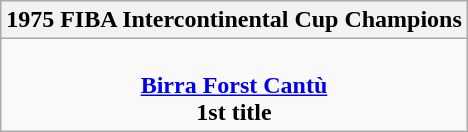<table class=wikitable style="text-align:center; margin:auto">
<tr>
<th>1975 FIBA Intercontinental Cup Champions</th>
</tr>
<tr>
<td><br> <strong><a href='#'>Birra Forst Cantù</a></strong> <br> <strong>1st title</strong></td>
</tr>
</table>
